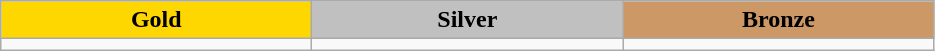<table class="wikitable" style="text-align:left">
<tr align="center">
<td width=200 bgcolor=gold><strong>Gold</strong></td>
<td width=200 bgcolor=silver><strong>Silver</strong></td>
<td width=200 bgcolor=CC9966><strong>Bronze</strong></td>
</tr>
<tr>
<td></td>
<td></td>
<td></td>
</tr>
</table>
